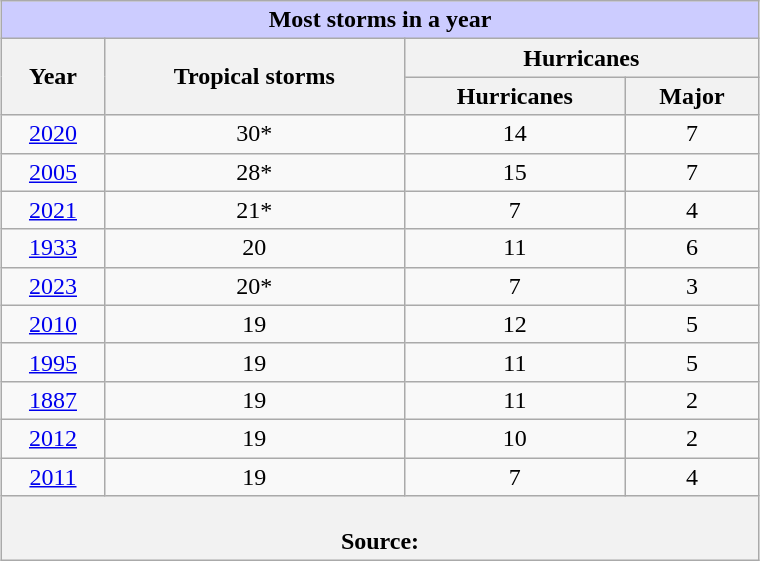<table class="wikitable" style="margin:0.5em auto; text-align:center; width:40%;">
<tr>
<th colspan="4" style="background:#ccf;">Most storms in a year</th>
</tr>
<tr>
<th rowspan=2>Year</th>
<th rowspan=2>Tropical storms</th>
<th colspan=2>Hurricanes</th>
</tr>
<tr>
<th>Hurricanes</th>
<th>Major</th>
</tr>
<tr>
<td><a href='#'>2020</a></td>
<td>30*</td>
<td>14</td>
<td>7</td>
</tr>
<tr>
<td><a href='#'>2005</a></td>
<td>28*</td>
<td>15</td>
<td>7</td>
</tr>
<tr>
<td><a href='#'>2021</a></td>
<td>21*</td>
<td>7</td>
<td>4</td>
</tr>
<tr>
<td><a href='#'>1933</a></td>
<td>20</td>
<td>11</td>
<td>6</td>
</tr>
<tr>
<td><a href='#'>2023</a></td>
<td>20*</td>
<td>7</td>
<td>3</td>
</tr>
<tr>
<td><a href='#'>2010</a></td>
<td>19</td>
<td>12</td>
<td>5</td>
</tr>
<tr>
<td><a href='#'>1995</a></td>
<td>19</td>
<td>11</td>
<td>5</td>
</tr>
<tr>
<td><a href='#'>1887</a></td>
<td>19</td>
<td>11</td>
<td>2</td>
</tr>
<tr>
<td><a href='#'>2012</a></td>
<td>19</td>
<td>10</td>
<td>2</td>
</tr>
<tr>
<td><a href='#'>2011</a></td>
<td>19</td>
<td>7</td>
<td>4</td>
</tr>
<tr>
<th colspan=5><br>Source: </th>
</tr>
</table>
